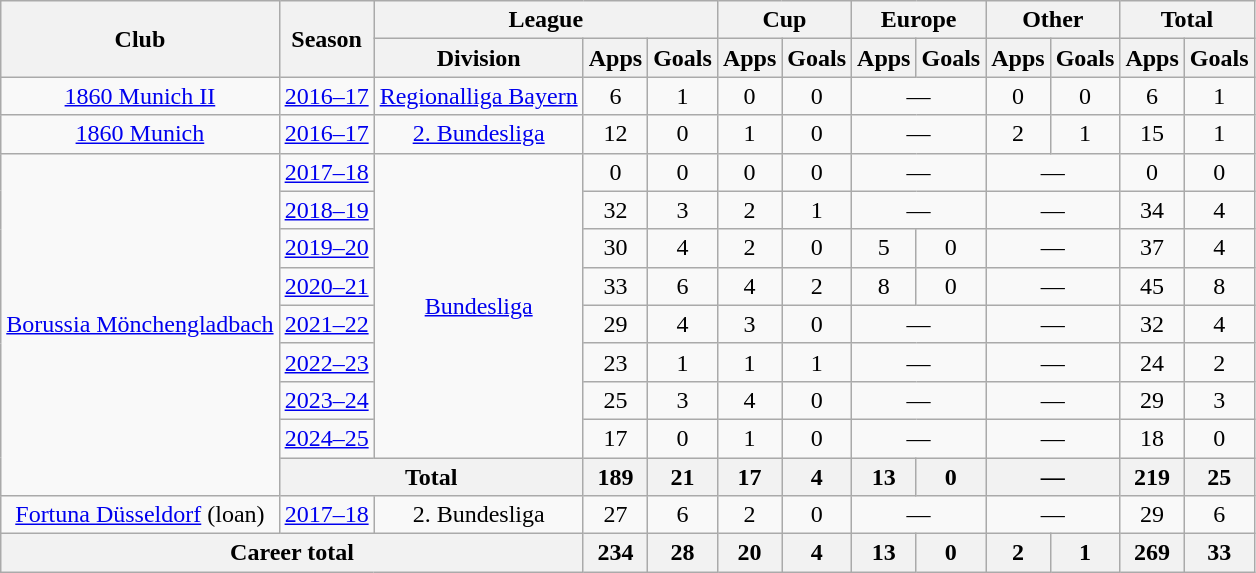<table class="wikitable" style="text-align:center">
<tr>
<th rowspan="2">Club</th>
<th rowspan="2">Season</th>
<th colspan="3">League</th>
<th colspan="2">Cup</th>
<th colspan="2">Europe</th>
<th colspan="2">Other</th>
<th colspan="2">Total</th>
</tr>
<tr>
<th>Division</th>
<th>Apps</th>
<th>Goals</th>
<th>Apps</th>
<th>Goals</th>
<th>Apps</th>
<th>Goals</th>
<th>Apps</th>
<th>Goals</th>
<th>Apps</th>
<th>Goals</th>
</tr>
<tr>
<td><a href='#'>1860 Munich II</a></td>
<td><a href='#'>2016–17</a></td>
<td><a href='#'>Regionalliga Bayern</a></td>
<td>6</td>
<td>1</td>
<td>0</td>
<td>0</td>
<td colspan="2">—</td>
<td>0</td>
<td>0</td>
<td>6</td>
<td>1</td>
</tr>
<tr>
<td><a href='#'>1860 Munich</a></td>
<td><a href='#'>2016–17</a></td>
<td><a href='#'>2. Bundesliga</a></td>
<td>12</td>
<td>0</td>
<td>1</td>
<td>0</td>
<td colspan="2">—</td>
<td>2</td>
<td>1</td>
<td>15</td>
<td>1</td>
</tr>
<tr>
<td rowspan="9"><a href='#'>Borussia Mönchengladbach</a></td>
<td><a href='#'>2017–18</a></td>
<td rowspan="8"><a href='#'>Bundesliga</a></td>
<td>0</td>
<td>0</td>
<td>0</td>
<td>0</td>
<td colspan="2">—</td>
<td colspan="2">—</td>
<td>0</td>
<td>0</td>
</tr>
<tr>
<td><a href='#'>2018–19</a></td>
<td>32</td>
<td>3</td>
<td>2</td>
<td>1</td>
<td colspan="2">—</td>
<td colspan="2">—</td>
<td>34</td>
<td>4</td>
</tr>
<tr>
<td><a href='#'>2019–20</a></td>
<td>30</td>
<td>4</td>
<td>2</td>
<td>0</td>
<td>5</td>
<td>0</td>
<td colspan="2">—</td>
<td>37</td>
<td>4</td>
</tr>
<tr>
<td><a href='#'>2020–21</a></td>
<td>33</td>
<td>6</td>
<td>4</td>
<td>2</td>
<td>8</td>
<td>0</td>
<td colspan="2">—</td>
<td>45</td>
<td>8</td>
</tr>
<tr>
<td><a href='#'>2021–22</a></td>
<td>29</td>
<td>4</td>
<td>3</td>
<td>0</td>
<td colspan="2">—</td>
<td colspan="2">—</td>
<td>32</td>
<td>4</td>
</tr>
<tr>
<td><a href='#'>2022–23</a></td>
<td>23</td>
<td>1</td>
<td>1</td>
<td>1</td>
<td colspan="2">—</td>
<td colspan="2">—</td>
<td>24</td>
<td>2</td>
</tr>
<tr>
<td><a href='#'>2023–24</a></td>
<td>25</td>
<td>3</td>
<td>4</td>
<td>0</td>
<td colspan="2">—</td>
<td colspan="2">—</td>
<td>29</td>
<td>3</td>
</tr>
<tr>
<td><a href='#'>2024–25</a></td>
<td>17</td>
<td>0</td>
<td>1</td>
<td>0</td>
<td colspan="2">—</td>
<td colspan="2">—</td>
<td>18</td>
<td>0</td>
</tr>
<tr>
<th colspan="2">Total</th>
<th>189</th>
<th>21</th>
<th>17</th>
<th>4</th>
<th>13</th>
<th>0</th>
<th colspan="2">—</th>
<th>219</th>
<th>25</th>
</tr>
<tr>
<td><a href='#'>Fortuna Düsseldorf</a> (loan)</td>
<td><a href='#'>2017–18</a></td>
<td>2. Bundesliga</td>
<td>27</td>
<td>6</td>
<td>2</td>
<td>0</td>
<td colspan="2">—</td>
<td colspan="2">—</td>
<td>29</td>
<td>6</td>
</tr>
<tr>
<th colspan="3">Career total</th>
<th>234</th>
<th>28</th>
<th>20</th>
<th>4</th>
<th>13</th>
<th>0</th>
<th>2</th>
<th>1</th>
<th>269</th>
<th>33</th>
</tr>
</table>
